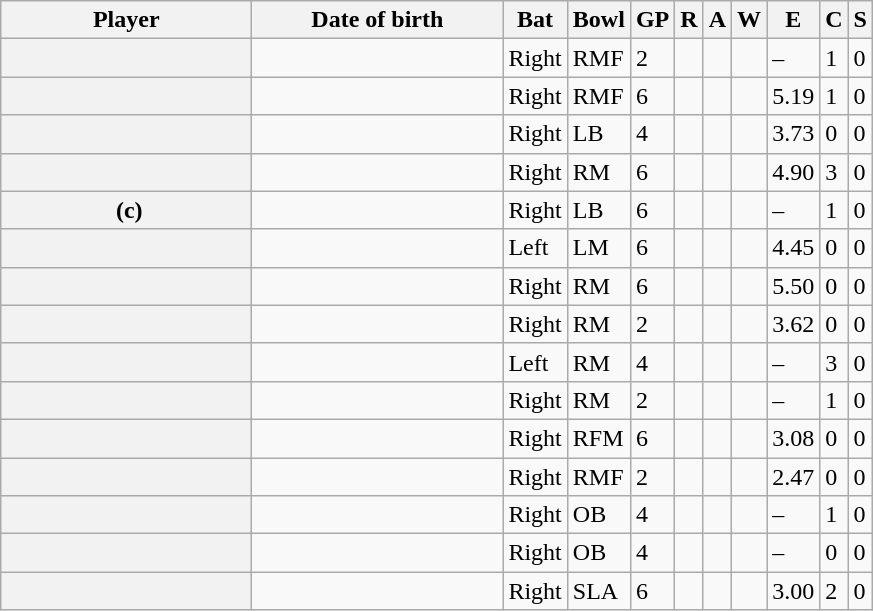<table class="wikitable sortable plainrowheaders">
<tr>
<th scope="col" width="160">Player</th>
<th scope="col" width="160">Date of birth</th>
<th scope="col">Bat</th>
<th scope="col">Bowl</th>
<th scope="col">GP</th>
<th scope="col">R</th>
<th scope="col">A</th>
<th scope="col">W</th>
<th scope="col">E</th>
<th scope="col">C</th>
<th scope="col">S</th>
</tr>
<tr>
<th scope="row"></th>
<td></td>
<td>Right</td>
<td>RMF</td>
<td>2</td>
<td></td>
<td></td>
<td></td>
<td>–</td>
<td>1</td>
<td>0</td>
</tr>
<tr>
<th scope="row"></th>
<td></td>
<td>Right</td>
<td>RMF</td>
<td>6</td>
<td></td>
<td></td>
<td></td>
<td>5.19</td>
<td>1</td>
<td>0</td>
</tr>
<tr>
<th scope="row"></th>
<td></td>
<td>Right</td>
<td>LB</td>
<td>4</td>
<td></td>
<td></td>
<td></td>
<td>3.73</td>
<td>0</td>
<td>0</td>
</tr>
<tr>
<th scope="row"></th>
<td></td>
<td>Right</td>
<td>RM</td>
<td>6</td>
<td></td>
<td></td>
<td></td>
<td>4.90</td>
<td>3</td>
<td>0</td>
</tr>
<tr>
<th scope="row"> (c)</th>
<td></td>
<td>Right</td>
<td>LB</td>
<td>6</td>
<td></td>
<td></td>
<td></td>
<td>–</td>
<td>1</td>
<td>0</td>
</tr>
<tr>
<th scope="row"></th>
<td></td>
<td>Left</td>
<td>LM</td>
<td>6</td>
<td></td>
<td></td>
<td></td>
<td>4.45</td>
<td>0</td>
<td>0</td>
</tr>
<tr>
<th scope="row"></th>
<td></td>
<td>Right</td>
<td>RM</td>
<td>6</td>
<td></td>
<td></td>
<td></td>
<td>5.50</td>
<td>0</td>
<td>0</td>
</tr>
<tr>
<th scope="row"></th>
<td></td>
<td>Right</td>
<td>RM</td>
<td>2</td>
<td></td>
<td></td>
<td></td>
<td>3.62</td>
<td>0</td>
<td>0</td>
</tr>
<tr>
<th scope="row"> </th>
<td></td>
<td>Left</td>
<td>RM</td>
<td>4</td>
<td></td>
<td></td>
<td></td>
<td>–</td>
<td>3</td>
<td>0</td>
</tr>
<tr>
<th scope="row"></th>
<td></td>
<td>Right</td>
<td>RM</td>
<td>2</td>
<td></td>
<td></td>
<td></td>
<td>–</td>
<td>1</td>
<td>0</td>
</tr>
<tr>
<th scope="row"></th>
<td></td>
<td>Right</td>
<td>RFM</td>
<td>6</td>
<td></td>
<td></td>
<td></td>
<td>3.08</td>
<td>0</td>
<td>0</td>
</tr>
<tr>
<th scope="row"></th>
<td></td>
<td>Right</td>
<td>RMF</td>
<td>2</td>
<td></td>
<td></td>
<td></td>
<td>2.47</td>
<td>0</td>
<td>0</td>
</tr>
<tr>
<th scope="row"></th>
<td></td>
<td>Right</td>
<td>OB</td>
<td>4</td>
<td></td>
<td></td>
<td></td>
<td>–</td>
<td>1</td>
<td>0</td>
</tr>
<tr>
<th scope="row"></th>
<td></td>
<td>Right</td>
<td>OB</td>
<td>4</td>
<td></td>
<td></td>
<td></td>
<td>–</td>
<td>0</td>
<td>0</td>
</tr>
<tr>
<th scope="row"></th>
<td></td>
<td>Right</td>
<td>SLA</td>
<td>6</td>
<td></td>
<td></td>
<td></td>
<td>3.00</td>
<td>2</td>
<td>0</td>
</tr>
</table>
